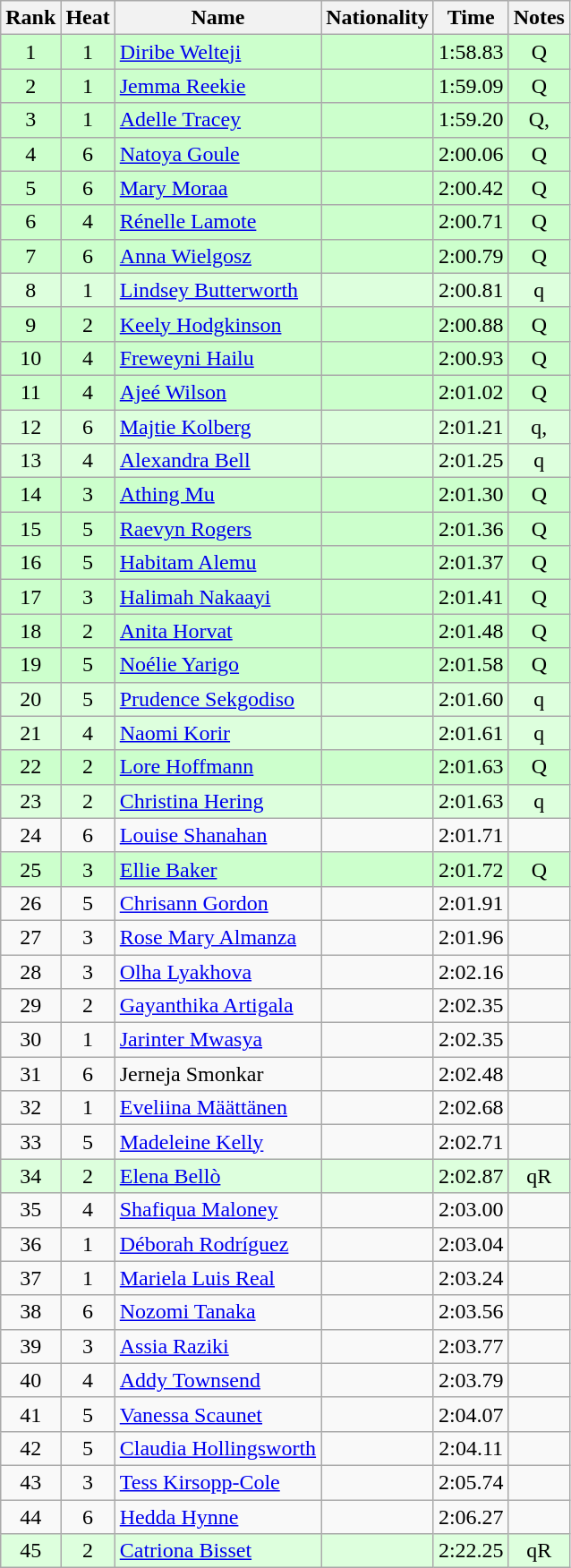<table class="wikitable sortable" style="text-align:center">
<tr>
<th>Rank</th>
<th>Heat</th>
<th>Name</th>
<th>Nationality</th>
<th>Time</th>
<th>Notes</th>
</tr>
<tr bgcolor=ccffcc>
<td>1</td>
<td>1</td>
<td align=left><a href='#'>Diribe Welteji</a></td>
<td align=left></td>
<td>1:58.83</td>
<td>Q</td>
</tr>
<tr bgcolor=ccffcc>
<td>2</td>
<td>1</td>
<td align=left><a href='#'>Jemma Reekie</a></td>
<td align=left></td>
<td>1:59.09</td>
<td>Q</td>
</tr>
<tr bgcolor=ccffcc>
<td>3</td>
<td>1</td>
<td align=left><a href='#'>Adelle Tracey</a></td>
<td align=left></td>
<td>1:59.20</td>
<td>Q, </td>
</tr>
<tr bgcolor=ccffcc>
<td>4</td>
<td>6</td>
<td align=left><a href='#'>Natoya Goule</a></td>
<td align=left></td>
<td>2:00.06</td>
<td>Q</td>
</tr>
<tr bgcolor=ccffcc>
<td>5</td>
<td>6</td>
<td align=left><a href='#'>Mary Moraa</a></td>
<td align=left></td>
<td>2:00.42</td>
<td>Q</td>
</tr>
<tr bgcolor=ccffcc>
<td>6</td>
<td>4</td>
<td align=left><a href='#'>Rénelle Lamote</a></td>
<td align=left></td>
<td>2:00.71</td>
<td>Q</td>
</tr>
<tr bgcolor=ccffcc>
<td>7</td>
<td>6</td>
<td align=left><a href='#'>Anna Wielgosz</a></td>
<td align=left></td>
<td>2:00.79</td>
<td>Q</td>
</tr>
<tr bgcolor=ddffdd>
<td>8</td>
<td>1</td>
<td align=left><a href='#'>Lindsey Butterworth</a></td>
<td align=left></td>
<td>2:00.81</td>
<td>q</td>
</tr>
<tr bgcolor=ccffcc>
<td>9</td>
<td>2</td>
<td align=left><a href='#'>Keely Hodgkinson</a></td>
<td align=left></td>
<td>2:00.88</td>
<td>Q</td>
</tr>
<tr bgcolor=ccffcc>
<td>10</td>
<td>4</td>
<td align=left><a href='#'>Freweyni Hailu</a></td>
<td align=left></td>
<td>2:00.93</td>
<td>Q</td>
</tr>
<tr bgcolor=ccffcc>
<td>11</td>
<td>4</td>
<td align=left><a href='#'>Ajeé Wilson</a></td>
<td align=left></td>
<td>2:01.02</td>
<td>Q</td>
</tr>
<tr bgcolor=ddffdd>
<td>12</td>
<td>6</td>
<td align=left><a href='#'>Majtie Kolberg</a></td>
<td align=left></td>
<td>2:01.21</td>
<td>q, </td>
</tr>
<tr bgcolor=ddffdd>
<td>13</td>
<td>4</td>
<td align=left><a href='#'>Alexandra Bell</a></td>
<td align=left></td>
<td>2:01.25</td>
<td>q</td>
</tr>
<tr bgcolor=ccffcc>
<td>14</td>
<td>3</td>
<td align=left><a href='#'>Athing Mu</a></td>
<td align=left></td>
<td>2:01.30</td>
<td>Q</td>
</tr>
<tr bgcolor=ccffcc>
<td>15</td>
<td>5</td>
<td align=left><a href='#'>Raevyn Rogers</a></td>
<td align=left></td>
<td>2:01.36</td>
<td>Q</td>
</tr>
<tr bgcolor=ccffcc>
<td>16</td>
<td>5</td>
<td align=left><a href='#'>Habitam Alemu</a></td>
<td align=left></td>
<td>2:01.37</td>
<td>Q</td>
</tr>
<tr bgcolor=ccffcc>
<td>17</td>
<td>3</td>
<td align=left><a href='#'>Halimah Nakaayi</a></td>
<td align=left></td>
<td>2:01.41</td>
<td>Q</td>
</tr>
<tr bgcolor=ccffcc>
<td>18</td>
<td>2</td>
<td align=left><a href='#'>Anita Horvat</a></td>
<td align=left></td>
<td>2:01.48</td>
<td>Q</td>
</tr>
<tr bgcolor=ccffcc>
<td>19</td>
<td>5</td>
<td align=left><a href='#'>Noélie Yarigo</a></td>
<td align=left></td>
<td>2:01.58</td>
<td>Q</td>
</tr>
<tr bgcolor=ddffdd>
<td>20</td>
<td>5</td>
<td align=left><a href='#'>Prudence Sekgodiso</a></td>
<td align=left></td>
<td>2:01.60</td>
<td>q</td>
</tr>
<tr bgcolor=ddffdd>
<td>21</td>
<td>4</td>
<td align=left><a href='#'>Naomi Korir</a></td>
<td align=left></td>
<td>2:01.61</td>
<td>q</td>
</tr>
<tr bgcolor=ccffcc>
<td>22</td>
<td>2</td>
<td align=left><a href='#'>Lore Hoffmann</a></td>
<td align=left></td>
<td>2:01.63</td>
<td>Q</td>
</tr>
<tr bgcolor=ddffdd>
<td>23</td>
<td>2</td>
<td align=left><a href='#'>Christina Hering</a></td>
<td align=left></td>
<td>2:01.63</td>
<td>q</td>
</tr>
<tr>
<td>24</td>
<td>6</td>
<td align=left><a href='#'>Louise Shanahan</a></td>
<td align=left></td>
<td>2:01.71</td>
<td></td>
</tr>
<tr bgcolor=ccffcc>
<td>25</td>
<td>3</td>
<td align=left><a href='#'>Ellie Baker</a></td>
<td align=left></td>
<td>2:01.72</td>
<td>Q</td>
</tr>
<tr>
<td>26</td>
<td>5</td>
<td align=left><a href='#'>Chrisann Gordon</a></td>
<td align=left></td>
<td>2:01.91</td>
<td></td>
</tr>
<tr>
<td>27</td>
<td>3</td>
<td align=left><a href='#'>Rose Mary Almanza</a></td>
<td align=left></td>
<td>2:01.96</td>
<td></td>
</tr>
<tr>
<td>28</td>
<td>3</td>
<td align=left><a href='#'>Olha Lyakhova</a></td>
<td align=left></td>
<td>2:02.16</td>
<td></td>
</tr>
<tr>
<td>29</td>
<td>2</td>
<td align=left><a href='#'>Gayanthika Artigala</a></td>
<td align=left></td>
<td>2:02.35</td>
<td></td>
</tr>
<tr>
<td>30</td>
<td>1</td>
<td align=left><a href='#'>Jarinter Mwasya</a></td>
<td align=left></td>
<td>2:02.35</td>
<td></td>
</tr>
<tr>
<td>31</td>
<td>6</td>
<td align=left>Jerneja Smonkar</td>
<td align=left></td>
<td>2:02.48</td>
<td></td>
</tr>
<tr>
<td>32</td>
<td>1</td>
<td align=left><a href='#'>Eveliina Määttänen</a></td>
<td align=left></td>
<td>2:02.68</td>
<td></td>
</tr>
<tr>
<td>33</td>
<td>5</td>
<td align=left><a href='#'>Madeleine Kelly</a></td>
<td align=left></td>
<td>2:02.71</td>
<td></td>
</tr>
<tr bgcolor=ddffdd>
<td>34</td>
<td>2</td>
<td align=left><a href='#'>Elena Bellò</a></td>
<td align=left></td>
<td>2:02.87</td>
<td>qR</td>
</tr>
<tr>
<td>35</td>
<td>4</td>
<td align=left><a href='#'>Shafiqua Maloney</a></td>
<td align=left></td>
<td>2:03.00</td>
<td></td>
</tr>
<tr>
<td>36</td>
<td>1</td>
<td align=left><a href='#'>Déborah Rodríguez</a></td>
<td align=left></td>
<td>2:03.04</td>
<td></td>
</tr>
<tr>
<td>37</td>
<td>1</td>
<td align=left><a href='#'>Mariela Luis Real</a></td>
<td align=left></td>
<td>2:03.24</td>
<td></td>
</tr>
<tr>
<td>38</td>
<td>6</td>
<td align=left><a href='#'>Nozomi Tanaka</a></td>
<td align=left></td>
<td>2:03.56</td>
<td></td>
</tr>
<tr>
<td>39</td>
<td>3</td>
<td align=left><a href='#'>Assia Raziki</a></td>
<td align=left></td>
<td>2:03.77</td>
<td></td>
</tr>
<tr>
<td>40</td>
<td>4</td>
<td align=left><a href='#'>Addy Townsend</a></td>
<td align=left></td>
<td>2:03.79</td>
<td></td>
</tr>
<tr>
<td>41</td>
<td>5</td>
<td align=left><a href='#'>Vanessa Scaunet</a></td>
<td align=left></td>
<td>2:04.07</td>
<td></td>
</tr>
<tr>
<td>42</td>
<td>5</td>
<td align=left><a href='#'>Claudia Hollingsworth</a></td>
<td align=left></td>
<td>2:04.11</td>
<td></td>
</tr>
<tr>
<td>43</td>
<td>3</td>
<td align=left><a href='#'>Tess Kirsopp-Cole</a></td>
<td align=left></td>
<td>2:05.74</td>
<td></td>
</tr>
<tr>
<td>44</td>
<td>6</td>
<td align=left><a href='#'>Hedda Hynne</a></td>
<td align=left></td>
<td>2:06.27</td>
<td></td>
</tr>
<tr bgcolor=ddffdd>
<td>45</td>
<td>2</td>
<td align=left><a href='#'>Catriona Bisset</a></td>
<td align=left></td>
<td>2:22.25</td>
<td>qR</td>
</tr>
</table>
